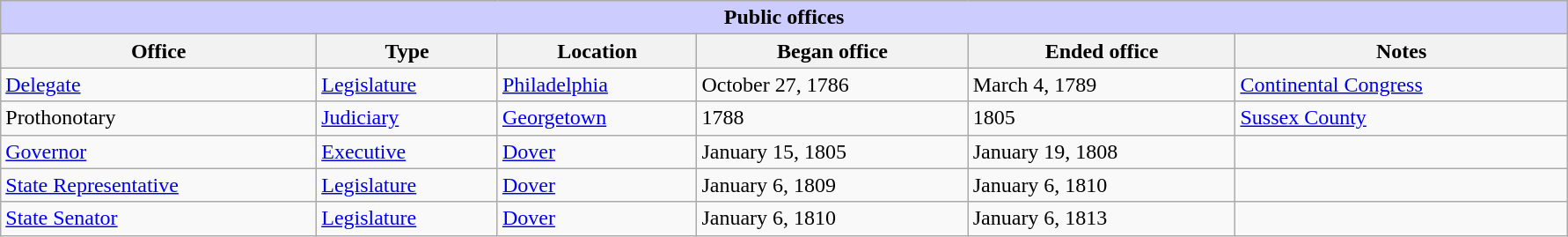<table class=wikitable style="width: 94%" style="text-align: center;" align="center">
<tr bgcolor=#cccccc>
<th colspan=7 style="background: #ccccff;">Public offices</th>
</tr>
<tr>
<th><strong>Office</strong></th>
<th><strong>Type</strong></th>
<th><strong>Location</strong></th>
<th><strong>Began office</strong></th>
<th><strong>Ended office</strong></th>
<th><strong>Notes</strong></th>
</tr>
<tr>
<td><a href='#'>Delegate</a></td>
<td><a href='#'>Legislature</a></td>
<td><a href='#'>Philadelphia</a></td>
<td>October 27, 1786</td>
<td>March 4, 1789</td>
<td><a href='#'>Continental Congress</a></td>
</tr>
<tr>
<td>Prothonotary</td>
<td><a href='#'>Judiciary</a></td>
<td><a href='#'>Georgetown</a></td>
<td>1788</td>
<td>1805</td>
<td><a href='#'>Sussex County</a></td>
</tr>
<tr>
<td><a href='#'>Governor</a></td>
<td><a href='#'>Executive</a></td>
<td><a href='#'>Dover</a></td>
<td>January 15, 1805</td>
<td>January 19, 1808</td>
<td></td>
</tr>
<tr>
<td><a href='#'>State Representative</a></td>
<td><a href='#'>Legislature</a></td>
<td><a href='#'>Dover</a></td>
<td>January 6, 1809</td>
<td>January 6, 1810</td>
<td></td>
</tr>
<tr>
<td><a href='#'>State Senator</a></td>
<td><a href='#'>Legislature</a></td>
<td><a href='#'>Dover</a></td>
<td>January 6, 1810</td>
<td>January 6, 1813</td>
<td></td>
</tr>
</table>
